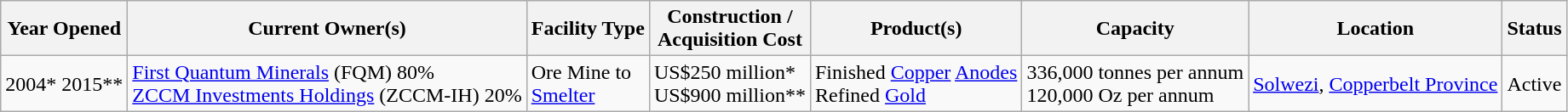<table class="wikitable">
<tr>
<th>Year Opened</th>
<th>Current Owner(s)</th>
<th>Facility Type</th>
<th>Construction /<br>Acquisition Cost</th>
<th>Product(s)</th>
<th>Capacity</th>
<th>Location</th>
<th>Status</th>
</tr>
<tr>
<td>2004* 2015**</td>
<td><a href='#'>First Quantum Minerals</a> (FQM) 80%<br><a href='#'>ZCCM Investments Holdings</a> (ZCCM-IH) 20%</td>
<td>Ore Mine to<br><a href='#'>Smelter</a></td>
<td>US$250 million*<br>US$900 million**</td>
<td>Finished <a href='#'>Copper</a> <a href='#'>Anodes</a><br>Refined <a href='#'>Gold</a></td>
<td>336,000 tonnes per annum<br>120,000 Oz per annum</td>
<td><a href='#'>Solwezi</a>, <a href='#'>Copperbelt Province</a></td>
<td>Active</td>
</tr>
</table>
